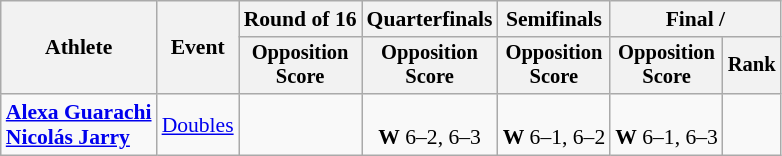<table class=wikitable style="font-size:90%">
<tr>
<th rowspan="2">Athlete</th>
<th rowspan="2">Event</th>
<th>Round of 16</th>
<th>Quarterfinals</th>
<th>Semifinals</th>
<th colspan=2>Final / </th>
</tr>
<tr style="font-size:95%">
<th>Opposition<br>Score</th>
<th>Opposition<br>Score</th>
<th>Opposition<br>Score</th>
<th>Opposition<br>Score</th>
<th>Rank</th>
</tr>
<tr align=center>
<td align=left><strong><a href='#'>Alexa Guarachi</a><br><a href='#'>Nicolás Jarry</a></strong></td>
<td><a href='#'>Doubles</a></td>
<td></td>
<td><br><strong>W</strong> 6–2, 6–3</td>
<td><br><strong>W</strong> 6–1, 6–2</td>
<td><br><strong>W</strong> 6–1, 6–3</td>
<td></td>
</tr>
</table>
